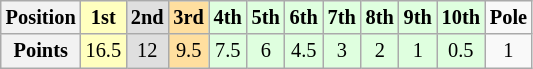<table class="wikitable" style="font-size:85%; text-align:center">
<tr>
<th>Position</th>
<td style="background:#FFFFBF;"><strong>1st</strong></td>
<td style="background:#DFDFDF;"><strong>2nd</strong></td>
<td style="background:#FFDF9F;"><strong>3rd</strong></td>
<td style="background:#DFFFDF;"><strong>4th</strong></td>
<td style="background:#DFFFDF;"><strong>5th</strong></td>
<td style="background:#DFFFDF;"><strong>6th</strong></td>
<td style="background:#DFFFDF;"><strong>7th</strong></td>
<td style="background:#DFFFDF;"><strong>8th</strong></td>
<td style="background:#DFFFDF;"><strong>9th</strong></td>
<td style="background:#DFFFDF;"><strong>10th</strong></td>
<td><strong>Pole</strong></td>
</tr>
<tr>
<th>Points</th>
<td style="background:#FFFFBF;">16.5</td>
<td style="background:#DFDFDF;">12</td>
<td style="background:#FFDF9F;">9.5</td>
<td style="background:#DFFFDF;">7.5</td>
<td style="background:#DFFFDF;">6</td>
<td style="background:#DFFFDF;">4.5</td>
<td style="background:#DFFFDF;">3</td>
<td style="background:#DFFFDF;">2</td>
<td style="background:#DFFFDF;">1</td>
<td style="background:#DFFFDF;">0.5</td>
<td>1</td>
</tr>
</table>
